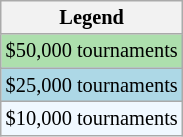<table class="wikitable" style="font-size:85%;">
<tr>
<th>Legend</th>
</tr>
<tr bgcolor="#ADDFAD">
<td>$50,000 tournaments</td>
</tr>
<tr bgcolor="lightblue">
<td>$25,000 tournaments</td>
</tr>
<tr bgcolor="#f0f8ff">
<td>$10,000 tournaments</td>
</tr>
</table>
